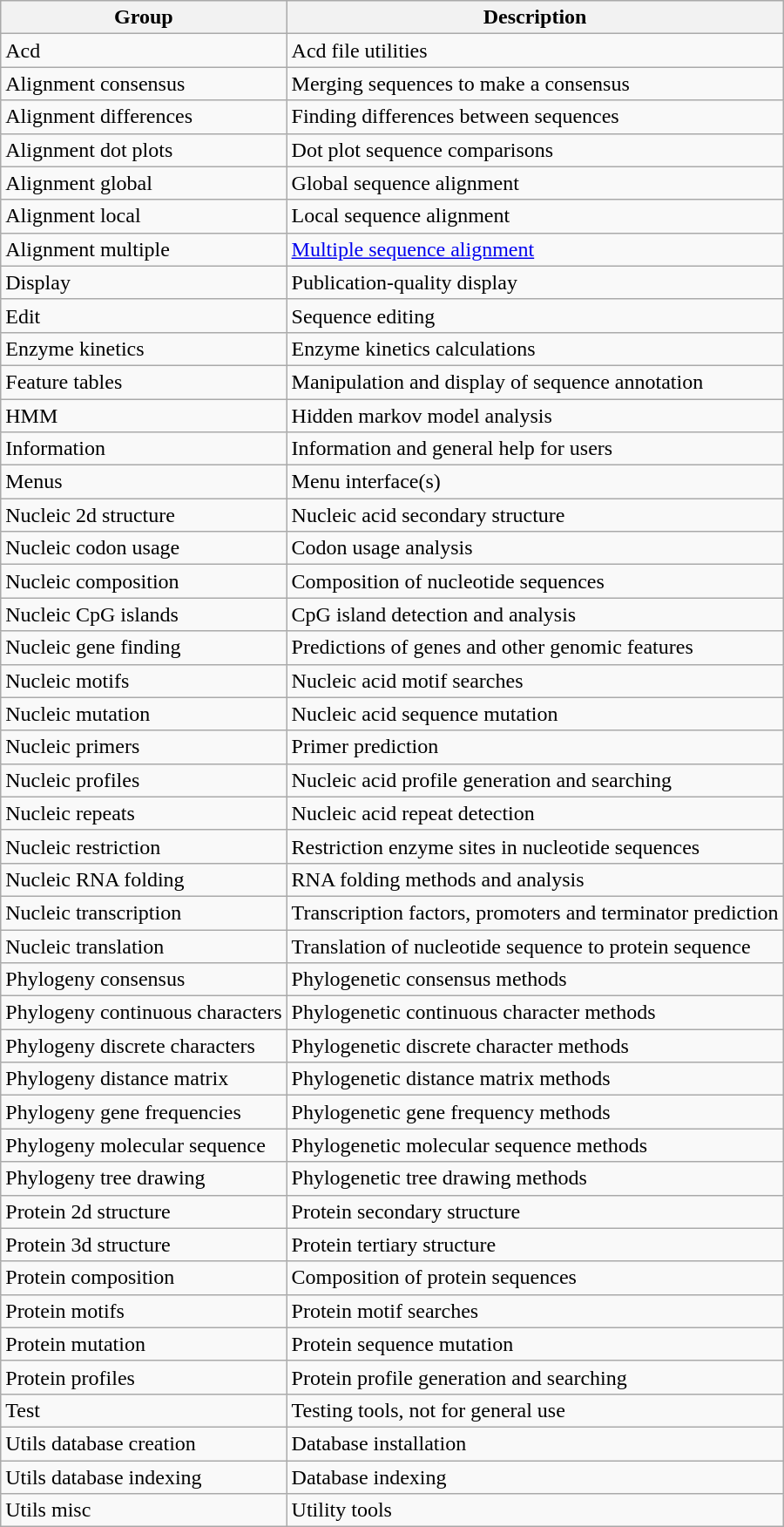<table class="wikitable">
<tr>
<th>Group</th>
<th>Description</th>
</tr>
<tr>
<td>Acd</td>
<td>Acd file utilities</td>
</tr>
<tr>
<td>Alignment consensus</td>
<td>Merging sequences to make a consensus</td>
</tr>
<tr>
<td>Alignment differences</td>
<td>Finding differences between sequences</td>
</tr>
<tr>
<td>Alignment dot plots</td>
<td>Dot plot sequence comparisons</td>
</tr>
<tr>
<td>Alignment global</td>
<td>Global sequence alignment</td>
</tr>
<tr>
<td>Alignment local</td>
<td>Local sequence alignment</td>
</tr>
<tr>
<td>Alignment multiple</td>
<td><a href='#'>Multiple sequence alignment</a></td>
</tr>
<tr>
<td>Display</td>
<td>Publication-quality display</td>
</tr>
<tr>
<td>Edit</td>
<td>Sequence editing</td>
</tr>
<tr>
<td>Enzyme kinetics</td>
<td>Enzyme kinetics calculations</td>
</tr>
<tr>
<td>Feature tables</td>
<td>Manipulation and display of sequence annotation</td>
</tr>
<tr>
<td>HMM</td>
<td>Hidden markov model analysis</td>
</tr>
<tr>
<td>Information</td>
<td>Information and general help for users</td>
</tr>
<tr>
<td>Menus</td>
<td>Menu interface(s)</td>
</tr>
<tr>
<td>Nucleic 2d structure</td>
<td>Nucleic acid secondary structure</td>
</tr>
<tr>
<td>Nucleic codon usage</td>
<td>Codon usage analysis</td>
</tr>
<tr>
<td>Nucleic composition</td>
<td>Composition of nucleotide sequences</td>
</tr>
<tr>
<td>Nucleic CpG islands</td>
<td>CpG island detection and analysis</td>
</tr>
<tr>
<td>Nucleic gene finding</td>
<td>Predictions of genes and other genomic features</td>
</tr>
<tr>
<td>Nucleic motifs</td>
<td>Nucleic acid motif searches</td>
</tr>
<tr>
<td>Nucleic mutation</td>
<td>Nucleic acid sequence mutation</td>
</tr>
<tr>
<td>Nucleic primers</td>
<td>Primer prediction</td>
</tr>
<tr>
<td>Nucleic profiles</td>
<td>Nucleic acid profile generation and searching</td>
</tr>
<tr>
<td>Nucleic repeats</td>
<td>Nucleic acid repeat detection</td>
</tr>
<tr>
<td>Nucleic restriction</td>
<td>Restriction enzyme sites in nucleotide sequences</td>
</tr>
<tr>
<td>Nucleic RNA folding</td>
<td>RNA folding methods and analysis</td>
</tr>
<tr>
<td>Nucleic transcription</td>
<td>Transcription factors, promoters and terminator prediction</td>
</tr>
<tr>
<td>Nucleic translation</td>
<td>Translation of nucleotide sequence to protein sequence</td>
</tr>
<tr>
<td>Phylogeny consensus</td>
<td>Phylogenetic consensus methods</td>
</tr>
<tr>
<td>Phylogeny continuous characters</td>
<td>Phylogenetic continuous character methods</td>
</tr>
<tr>
<td>Phylogeny discrete characters</td>
<td>Phylogenetic discrete character methods</td>
</tr>
<tr>
<td>Phylogeny distance matrix</td>
<td>Phylogenetic distance matrix methods</td>
</tr>
<tr>
<td>Phylogeny gene frequencies</td>
<td>Phylogenetic gene frequency methods</td>
</tr>
<tr>
<td>Phylogeny molecular sequence</td>
<td>Phylogenetic molecular sequence methods</td>
</tr>
<tr>
<td>Phylogeny tree drawing</td>
<td>Phylogenetic tree drawing methods</td>
</tr>
<tr>
<td>Protein 2d structure</td>
<td>Protein secondary structure</td>
</tr>
<tr>
<td>Protein 3d structure</td>
<td>Protein tertiary structure</td>
</tr>
<tr>
<td>Protein composition</td>
<td>Composition of protein sequences</td>
</tr>
<tr>
<td>Protein motifs</td>
<td>Protein motif searches</td>
</tr>
<tr>
<td>Protein mutation</td>
<td>Protein sequence mutation</td>
</tr>
<tr>
<td>Protein profiles</td>
<td>Protein profile generation and searching</td>
</tr>
<tr>
<td>Test</td>
<td>Testing tools, not for general use</td>
</tr>
<tr>
<td>Utils database creation</td>
<td>Database installation</td>
</tr>
<tr>
<td>Utils database indexing</td>
<td>Database indexing</td>
</tr>
<tr>
<td>Utils misc</td>
<td>Utility tools</td>
</tr>
</table>
